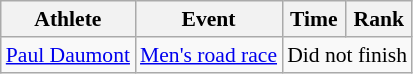<table class=wikitable style=font-size:90%;text-align:center>
<tr>
<th>Athlete</th>
<th>Event</th>
<th>Time</th>
<th>Rank</th>
</tr>
<tr>
<td align=left><a href='#'>Paul Daumont</a></td>
<td align=left><a href='#'>Men's road race</a></td>
<td colspan=2>Did not finish</td>
</tr>
</table>
